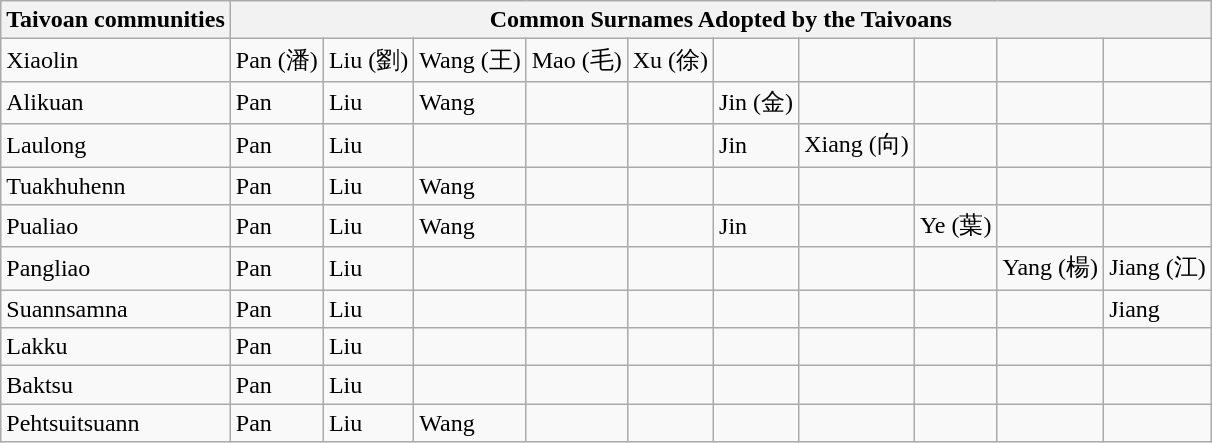<table class="wikitable">
<tr>
<th>Taivoan communities</th>
<th colspan="10">Common Surnames Adopted by the Taivoans</th>
</tr>
<tr>
<td>Xiaolin</td>
<td>Pan (潘)</td>
<td>Liu (劉)</td>
<td>Wang (王)</td>
<td>Mao (毛)</td>
<td>Xu (徐)</td>
<td></td>
<td></td>
<td></td>
<td></td>
<td></td>
</tr>
<tr>
<td>Alikuan</td>
<td>Pan</td>
<td>Liu</td>
<td>Wang</td>
<td></td>
<td></td>
<td>Jin (金)</td>
<td></td>
<td></td>
<td></td>
<td></td>
</tr>
<tr>
<td>Laulong</td>
<td>Pan</td>
<td>Liu</td>
<td></td>
<td></td>
<td></td>
<td>Jin</td>
<td>Xiang (向)</td>
<td></td>
<td></td>
<td></td>
</tr>
<tr>
<td>Tuakhuhenn</td>
<td>Pan</td>
<td>Liu</td>
<td>Wang</td>
<td></td>
<td></td>
<td></td>
<td></td>
<td></td>
<td></td>
<td></td>
</tr>
<tr>
<td>Pualiao</td>
<td>Pan</td>
<td>Liu</td>
<td>Wang</td>
<td></td>
<td></td>
<td>Jin</td>
<td></td>
<td>Ye (葉)</td>
<td></td>
<td></td>
</tr>
<tr>
<td>Pangliao</td>
<td>Pan</td>
<td>Liu</td>
<td></td>
<td></td>
<td></td>
<td></td>
<td></td>
<td></td>
<td>Yang (楊)</td>
<td>Jiang (江)</td>
</tr>
<tr>
<td>Suannsamna</td>
<td>Pan</td>
<td>Liu</td>
<td></td>
<td></td>
<td></td>
<td></td>
<td></td>
<td></td>
<td></td>
<td>Jiang</td>
</tr>
<tr>
<td>Lakku</td>
<td>Pan</td>
<td>Liu</td>
<td></td>
<td></td>
<td></td>
<td></td>
<td></td>
<td></td>
<td></td>
<td></td>
</tr>
<tr>
<td>Baktsu</td>
<td>Pan</td>
<td>Liu</td>
<td></td>
<td></td>
<td></td>
<td></td>
<td></td>
<td></td>
<td></td>
<td></td>
</tr>
<tr>
<td>Pehtsuitsuann</td>
<td>Pan</td>
<td>Liu</td>
<td>Wang</td>
<td></td>
<td></td>
<td></td>
<td></td>
<td></td>
<td></td>
<td></td>
</tr>
</table>
